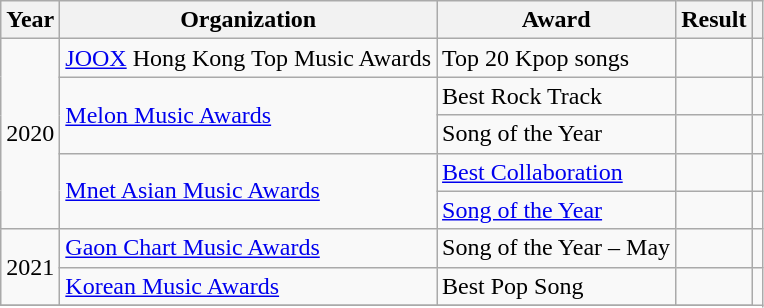<table class="wikitable">
<tr>
<th>Year</th>
<th>Organization</th>
<th>Award</th>
<th>Result</th>
<th class="unsortable"></th>
</tr>
<tr>
<td rowspan="5">2020</td>
<td><a href='#'>JOOX</a> Hong Kong Top Music Awards</td>
<td>Top 20 Kpop songs</td>
<td></td>
<td style="text-align:center;"></td>
</tr>
<tr>
<td rowspan="2"><a href='#'>Melon Music Awards</a></td>
<td>Best Rock Track</td>
<td></td>
<td style="text-align:center;"></td>
</tr>
<tr>
<td>Song of the Year</td>
<td></td>
<td style="text-align:center;"></td>
</tr>
<tr>
<td rowspan="2"><a href='#'>Mnet Asian Music Awards</a></td>
<td><a href='#'>Best Collaboration</a></td>
<td></td>
<td style="text-align:center;"></td>
</tr>
<tr>
<td><a href='#'>Song of the Year</a></td>
<td></td>
<td style="text-align:center;"></td>
</tr>
<tr>
<td rowspan="2">2021</td>
<td><a href='#'>Gaon Chart Music Awards</a></td>
<td>Song of the Year – May</td>
<td></td>
<td style="text-align:center;"></td>
</tr>
<tr>
<td><a href='#'>Korean Music Awards</a></td>
<td>Best Pop Song</td>
<td></td>
<td style="text-align:center;" rowspan="2"></td>
</tr>
<tr>
</tr>
</table>
